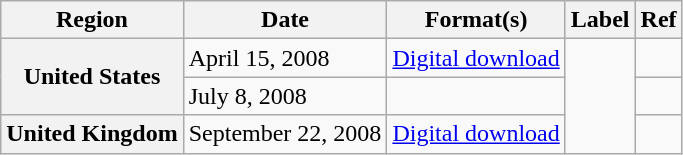<table class="wikitable plainrowheaders">
<tr>
<th scope="col">Region</th>
<th scope="col">Date</th>
<th scope="col">Format(s)</th>
<th scope="col">Label</th>
<th scope="col">Ref</th>
</tr>
<tr>
<th scope="row" rowspan="2">United States</th>
<td>April 15, 2008</td>
<td><a href='#'>Digital download</a></td>
<td rowspan="3"></td>
<td></td>
</tr>
<tr>
<td>July 8, 2008</td>
<td></td>
<td></td>
</tr>
<tr>
<th scope="row">United Kingdom</th>
<td>September 22, 2008</td>
<td><a href='#'>Digital download</a></td>
<td></td>
</tr>
</table>
